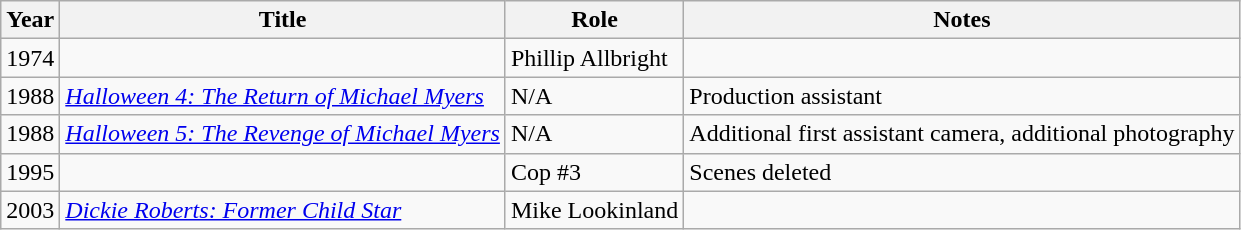<table class="wikitable sortable">
<tr>
<th>Year</th>
<th>Title</th>
<th>Role</th>
<th class="unsortable">Notes</th>
</tr>
<tr>
<td>1974</td>
<td><em></em></td>
<td>Phillip Allbright</td>
<td></td>
</tr>
<tr>
<td>1988</td>
<td><em><a href='#'>Halloween 4: The Return of Michael Myers</a></em></td>
<td>N/A</td>
<td>Production assistant</td>
</tr>
<tr>
<td>1988</td>
<td><em><a href='#'>Halloween 5: The Revenge of Michael Myers</a></em></td>
<td>N/A</td>
<td>Additional first assistant camera, additional photography</td>
</tr>
<tr>
<td>1995</td>
<td><em></em></td>
<td>Cop #3</td>
<td>Scenes deleted</td>
</tr>
<tr>
<td>2003</td>
<td><em><a href='#'>Dickie Roberts: Former Child Star</a></em></td>
<td>Mike Lookinland</td>
<td></td>
</tr>
</table>
